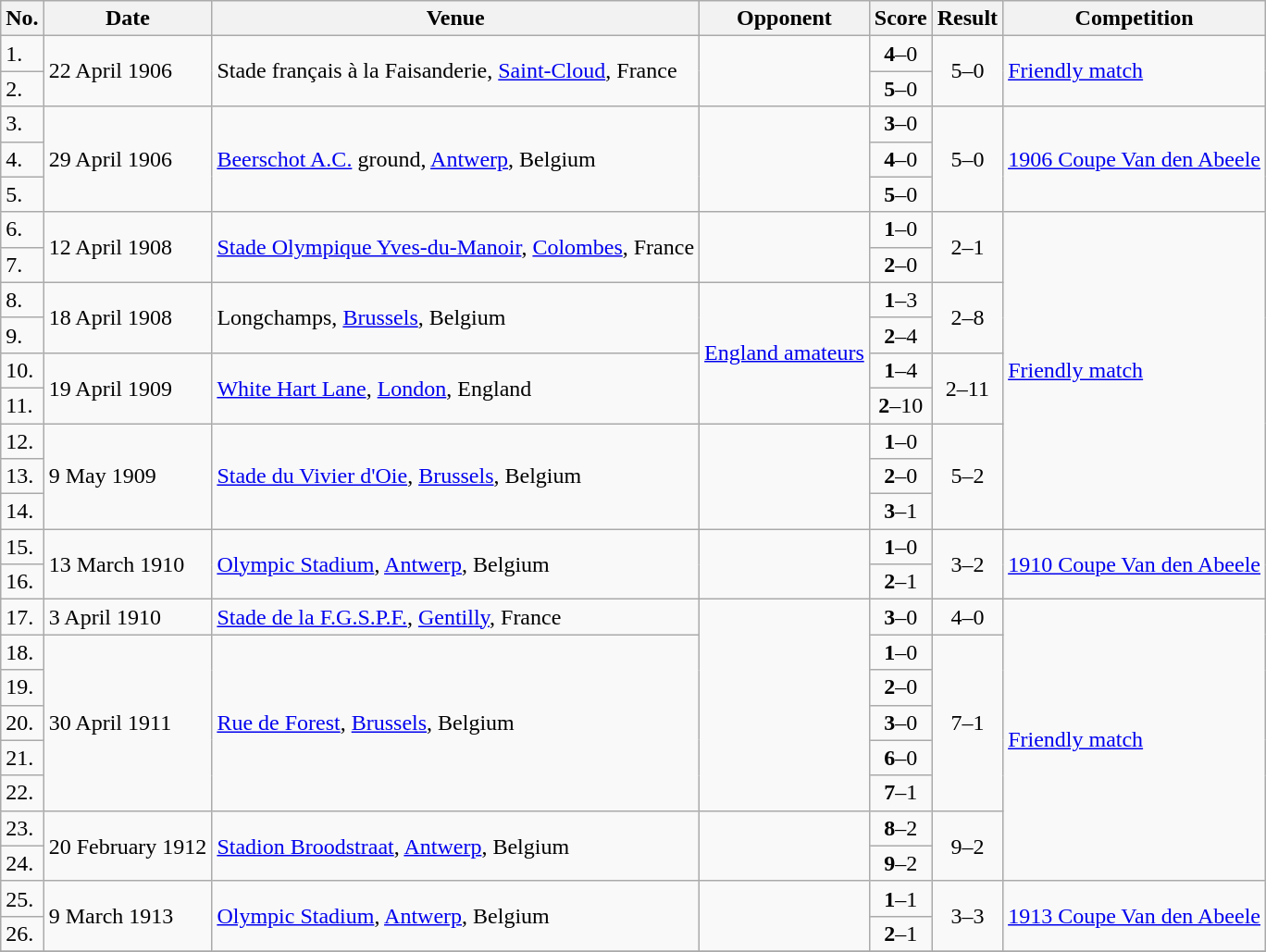<table class="wikitable sortable plainrowheaders">
<tr>
<th scope=col>No.</th>
<th scope=col>Date</th>
<th scope=col>Venue</th>
<th scope=col>Opponent</th>
<th scope=col>Score</th>
<th scope=col>Result</th>
<th scope=col>Competition</th>
</tr>
<tr>
<td>1.</td>
<td rowspan="2">22 April 1906</td>
<td rowspan="2">Stade français à la Faisanderie, <a href='#'>Saint-Cloud</a>, France</td>
<td rowspan="2"></td>
<td align=center><strong>4</strong>–0</td>
<td rowspan="2" style="text-align:center">5–0</td>
<td rowspan="2"><a href='#'>Friendly match</a></td>
</tr>
<tr>
<td>2.</td>
<td align=center><strong>5</strong>–0</td>
</tr>
<tr>
<td>3.</td>
<td rowspan="3">29 April 1906</td>
<td rowspan="3"><a href='#'>Beerschot A.C.</a> ground, <a href='#'>Antwerp</a>, Belgium</td>
<td rowspan="3"></td>
<td align=center><strong>3</strong>–0</td>
<td rowspan="3" style="text-align:center">5–0</td>
<td rowspan="3"><a href='#'>1906 Coupe Van den Abeele</a></td>
</tr>
<tr>
<td>4.</td>
<td align=center><strong>4</strong>–0</td>
</tr>
<tr>
<td>5.</td>
<td align=center><strong>5</strong>–0</td>
</tr>
<tr>
<td>6.</td>
<td rowspan="2">12 April 1908</td>
<td rowspan="2"><a href='#'>Stade Olympique Yves-du-Manoir</a>, <a href='#'>Colombes</a>, France</td>
<td rowspan="2"></td>
<td align=center><strong>1</strong>–0</td>
<td rowspan="2" style="text-align:center">2–1</td>
<td rowspan="9"><a href='#'>Friendly match</a></td>
</tr>
<tr>
<td>7.</td>
<td align=center><strong>2</strong>–0</td>
</tr>
<tr>
<td>8.</td>
<td rowspan="2">18 April 1908</td>
<td rowspan="2">Longchamps, <a href='#'>Brussels</a>, Belgium</td>
<td rowspan="4"> <a href='#'>England amateurs</a></td>
<td align=center><strong>1</strong>–3</td>
<td rowspan="2" style="text-align:center">2–8</td>
</tr>
<tr>
<td>9.</td>
<td align=center><strong>2</strong>–4</td>
</tr>
<tr>
<td>10.</td>
<td rowspan="2">19 April 1909</td>
<td rowspan="2"><a href='#'>White Hart Lane</a>, <a href='#'>London</a>, England</td>
<td align=center><strong>1</strong>–4</td>
<td rowspan="2" style="text-align:center">2–11</td>
</tr>
<tr>
<td>11.</td>
<td align=center><strong>2</strong>–10</td>
</tr>
<tr>
<td>12.</td>
<td rowspan="3">9 May 1909</td>
<td rowspan="3"><a href='#'>Stade du Vivier d'Oie</a>, <a href='#'>Brussels</a>, Belgium</td>
<td rowspan="3"></td>
<td align=center><strong>1</strong>–0</td>
<td rowspan="3" style="text-align:center">5–2</td>
</tr>
<tr>
<td>13.</td>
<td align=center><strong>2</strong>–0</td>
</tr>
<tr>
<td>14.</td>
<td align=center><strong>3</strong>–1</td>
</tr>
<tr>
<td>15.</td>
<td rowspan="2">13 March 1910</td>
<td rowspan="2"><a href='#'>Olympic Stadium</a>, <a href='#'>Antwerp</a>, Belgium</td>
<td rowspan="2"></td>
<td align=center><strong>1</strong>–0</td>
<td rowspan="2" style="text-align:center">3–2</td>
<td rowspan="2"><a href='#'>1910 Coupe Van den Abeele</a></td>
</tr>
<tr>
<td>16.</td>
<td align=center><strong>2</strong>–1</td>
</tr>
<tr>
<td>17.</td>
<td>3 April 1910</td>
<td><a href='#'>Stade de la F.G.S.P.F.</a>, <a href='#'>Gentilly</a>, France</td>
<td rowspan="6"></td>
<td align=center><strong>3</strong>–0</td>
<td style="text-align:center">4–0</td>
<td rowspan="8"><a href='#'>Friendly match</a></td>
</tr>
<tr>
<td>18.</td>
<td rowspan="5">30 April 1911</td>
<td rowspan="5"><a href='#'>Rue de Forest</a>, <a href='#'>Brussels</a>, Belgium</td>
<td align=center><strong>1</strong>–0</td>
<td rowspan="5" style="text-align:center">7–1</td>
</tr>
<tr>
<td>19.</td>
<td align=center><strong>2</strong>–0</td>
</tr>
<tr>
<td>20.</td>
<td align=center><strong>3</strong>–0</td>
</tr>
<tr>
<td>21.</td>
<td align=center><strong>6</strong>–0</td>
</tr>
<tr>
<td>22.</td>
<td align=center><strong>7</strong>–1</td>
</tr>
<tr>
<td>23.</td>
<td rowspan="2">20 February 1912</td>
<td rowspan="2"><a href='#'>Stadion Broodstraat</a>, <a href='#'>Antwerp</a>, Belgium</td>
<td rowspan="2"></td>
<td align=center><strong>8</strong>–2</td>
<td rowspan="2" style="text-align:center">9–2</td>
</tr>
<tr>
<td>24.</td>
<td align=center><strong>9</strong>–2</td>
</tr>
<tr>
<td>25.</td>
<td rowspan="2">9 March 1913</td>
<td rowspan="2"><a href='#'>Olympic Stadium</a>, <a href='#'>Antwerp</a>, Belgium</td>
<td rowspan="2"></td>
<td align=center><strong>1</strong>–1</td>
<td rowspan="2" style="text-align:center">3–3</td>
<td rowspan="2"><a href='#'>1913 Coupe Van den Abeele</a></td>
</tr>
<tr>
<td>26.</td>
<td align=center><strong>2</strong>–1</td>
</tr>
<tr>
</tr>
</table>
